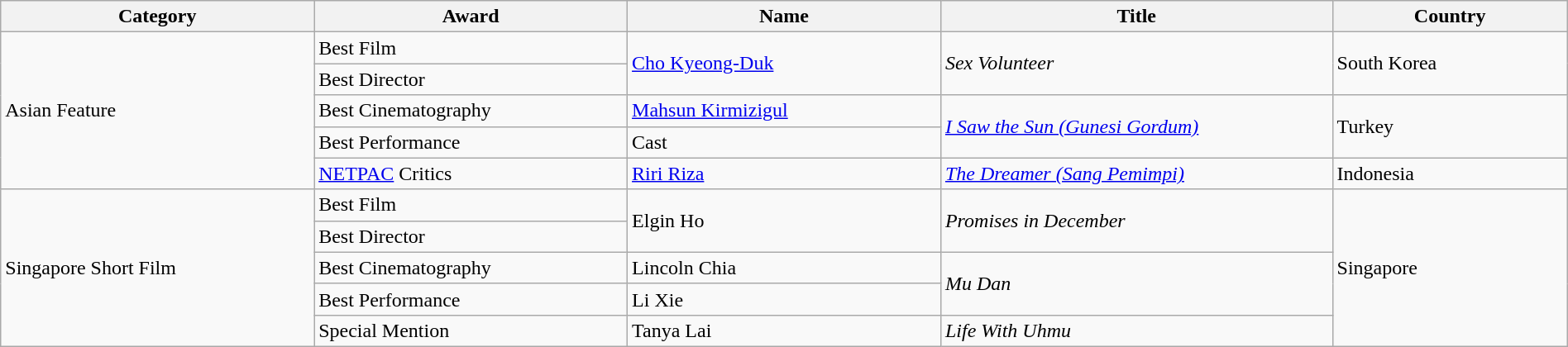<table class="wikitable" width="100%">
<tr>
<th width="20%" scope="col">Category</th>
<th width="20%" scope="col">Award</th>
<th width="20%" scope="col">Name</th>
<th width="25%" scope="col">Title</th>
<th width="15%" scope="col">Country</th>
</tr>
<tr>
<td rowspan="5">Asian Feature</td>
<td>Best Film</td>
<td rowspan="2"><a href='#'>Cho Kyeong-Duk</a></td>
<td rowspan="2"><em>Sex Volunteer</em></td>
<td rowspan="2">South Korea</td>
</tr>
<tr>
<td>Best Director</td>
</tr>
<tr>
<td>Best Cinematography</td>
<td><a href='#'>Mahsun Kirmizigul</a></td>
<td rowspan="2"><em><a href='#'>I Saw the Sun (Gunesi Gordum)</a></em></td>
<td rowspan="2">Turkey</td>
</tr>
<tr>
<td>Best Performance</td>
<td>Cast</td>
</tr>
<tr>
<td><a href='#'>NETPAC</a> Critics</td>
<td><a href='#'>Riri Riza</a></td>
<td><em><a href='#'>The Dreamer (Sang Pemimpi)</a></em></td>
<td>Indonesia</td>
</tr>
<tr>
<td rowspan="5">Singapore Short Film</td>
<td>Best Film</td>
<td rowspan="2">Elgin Ho</td>
<td rowspan="2"><em>Promises in December</em></td>
<td rowspan="5">Singapore</td>
</tr>
<tr>
<td>Best Director</td>
</tr>
<tr>
<td>Best Cinematography</td>
<td>Lincoln Chia</td>
<td rowspan="2"><em>Mu Dan</em></td>
</tr>
<tr>
<td>Best Performance</td>
<td>Li Xie</td>
</tr>
<tr>
<td>Special Mention</td>
<td>Tanya Lai</td>
<td><em>Life With Uhmu</em></td>
</tr>
</table>
